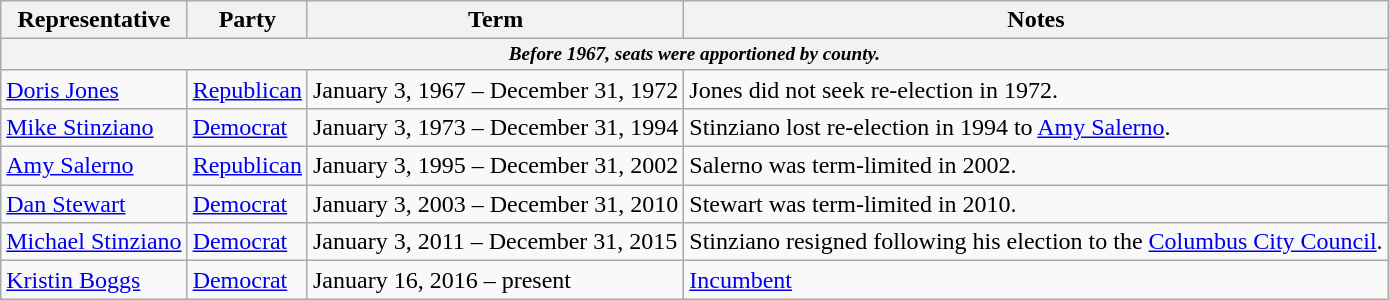<table class=wikitable>
<tr valign=bottom>
<th>Representative</th>
<th>Party</th>
<th>Term</th>
<th>Notes</th>
</tr>
<tr>
<th colspan=5 style="font-size: 80%;"><em>Before 1967, seats were apportioned by county.</em></th>
</tr>
<tr>
<td><a href='#'>Doris Jones</a></td>
<td><a href='#'>Republican</a></td>
<td>January 3, 1967 – December 31, 1972</td>
<td>Jones did not seek re-election in 1972.</td>
</tr>
<tr>
<td><a href='#'>Mike Stinziano</a></td>
<td><a href='#'>Democrat</a></td>
<td>January 3, 1973 – December 31, 1994</td>
<td>Stinziano lost re-election in 1994 to <a href='#'>Amy Salerno</a>.</td>
</tr>
<tr>
<td><a href='#'>Amy Salerno</a></td>
<td><a href='#'>Republican</a></td>
<td>January 3, 1995 – December 31, 2002</td>
<td>Salerno was term-limited in 2002.</td>
</tr>
<tr>
<td><a href='#'>Dan Stewart</a></td>
<td><a href='#'>Democrat</a></td>
<td>January 3, 2003 – December 31, 2010</td>
<td>Stewart was term-limited in 2010.</td>
</tr>
<tr>
<td><a href='#'>Michael Stinziano</a></td>
<td><a href='#'>Democrat</a></td>
<td>January 3, 2011 – December 31, 2015</td>
<td>Stinziano resigned following his election to the <a href='#'>Columbus City Council</a>.</td>
</tr>
<tr>
<td><a href='#'>Kristin Boggs</a></td>
<td><a href='#'>Democrat</a></td>
<td>January 16, 2016 – present</td>
<td><a href='#'>Incumbent</a></td>
</tr>
</table>
